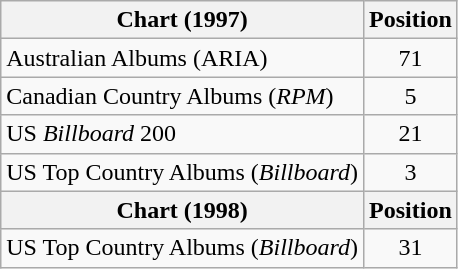<table class="wikitable sortable">
<tr>
<th>Chart (1997)</th>
<th>Position</th>
</tr>
<tr>
<td align="left">Australian Albums (ARIA)</td>
<td style="text-align:center;">71</td>
</tr>
<tr>
<td align="left">Canadian Country Albums (<em>RPM</em>)</td>
<td style="text-align:center;">5</td>
</tr>
<tr>
<td align="left">US <em>Billboard</em> 200</td>
<td style="text-align:center;">21</td>
</tr>
<tr>
<td align="left">US Top Country Albums (<em>Billboard</em>)</td>
<td style="text-align:center;">3</td>
</tr>
<tr>
<th>Chart (1998)</th>
<th>Position</th>
</tr>
<tr>
<td align="left">US Top Country Albums (<em>Billboard</em>)</td>
<td style="text-align:center;">31</td>
</tr>
</table>
